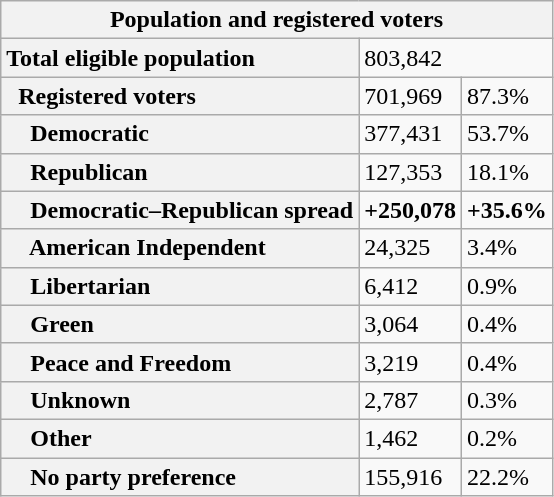<table class="wikitable collapsible collapsed">
<tr>
<th colspan="3">Population and registered voters</th>
</tr>
<tr>
<th scope="row" style="text-align: left;">Total eligible population</th>
<td colspan="2">803,842</td>
</tr>
<tr>
<th scope="row" style="text-align: left;">  Registered voters</th>
<td>701,969</td>
<td>87.3%</td>
</tr>
<tr>
<th scope="row" style="text-align: left;">    Democratic</th>
<td>377,431</td>
<td>53.7%</td>
</tr>
<tr>
<th scope="row" style="text-align: left;">    Republican</th>
<td>127,353</td>
<td>18.1%</td>
</tr>
<tr>
<th scope="row" style="text-align: left;">    Democratic–Republican spread</th>
<td><span><strong>+250,078</strong></span></td>
<td><span><strong>+35.6%</strong></span></td>
</tr>
<tr>
<th scope="row" style="text-align: left;">    American Independent</th>
<td>24,325</td>
<td>3.4%</td>
</tr>
<tr>
<th scope="row" style="text-align: left;">    Libertarian</th>
<td>6,412</td>
<td>0.9%</td>
</tr>
<tr>
<th scope="row" style="text-align: left;">    Green</th>
<td>3,064</td>
<td>0.4%</td>
</tr>
<tr>
<th scope="row" style="text-align: left;">    Peace and Freedom</th>
<td>3,219</td>
<td>0.4%</td>
</tr>
<tr>
<th scope="row" style="text-align: left;">    Unknown</th>
<td>2,787</td>
<td>0.3%</td>
</tr>
<tr>
<th scope="row" style="text-align: left;">    Other</th>
<td>1,462</td>
<td>0.2%</td>
</tr>
<tr>
<th scope="row" style="text-align: left;">    No party preference</th>
<td>155,916</td>
<td>22.2%</td>
</tr>
</table>
